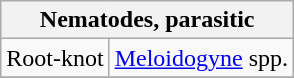<table class="wikitable" style="clear">
<tr>
<th colspan=2><strong>Nematodes, parasitic</strong><br></th>
</tr>
<tr>
<td>Root-knot</td>
<td><a href='#'>Meloidogyne</a> spp.</td>
</tr>
<tr>
</tr>
</table>
